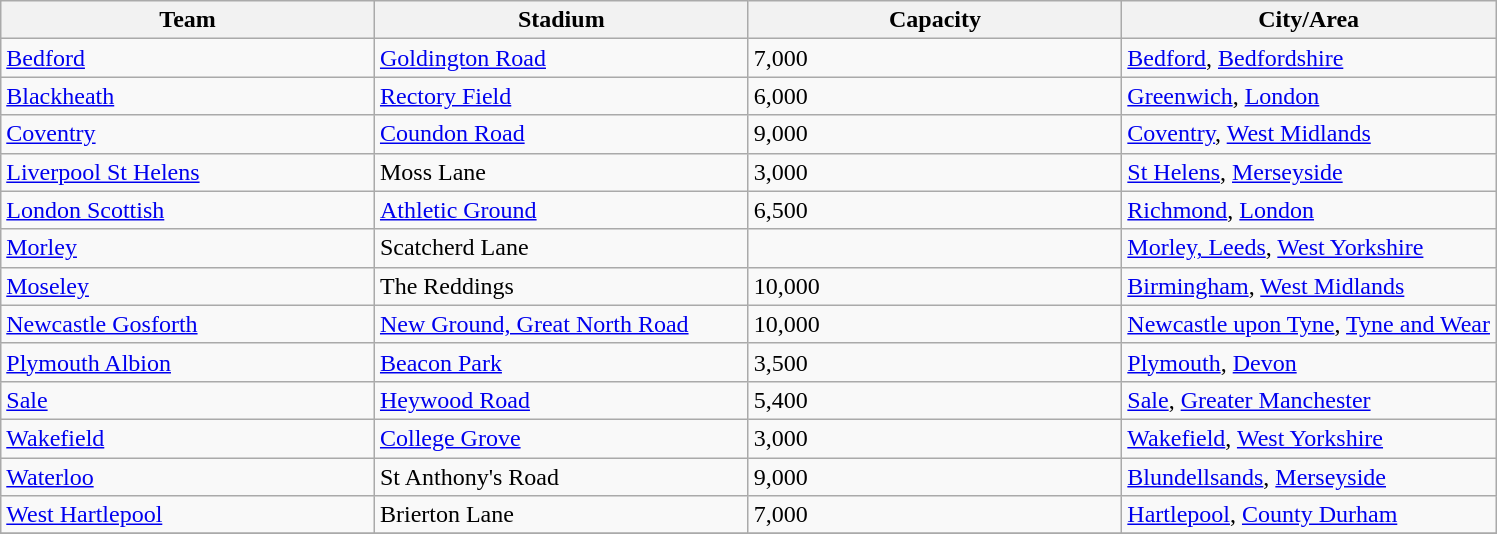<table class="wikitable sortable">
<tr>
<th width=25%>Team</th>
<th width=25%>Stadium</th>
<th width=25%>Capacity</th>
<th width=25%>City/Area</th>
</tr>
<tr>
<td><a href='#'>Bedford</a></td>
<td><a href='#'>Goldington Road</a></td>
<td>7,000</td>
<td><a href='#'>Bedford</a>, <a href='#'>Bedfordshire</a></td>
</tr>
<tr>
<td><a href='#'>Blackheath</a></td>
<td><a href='#'>Rectory Field</a></td>
<td>6,000</td>
<td><a href='#'>Greenwich</a>, <a href='#'>London</a></td>
</tr>
<tr>
<td><a href='#'>Coventry</a></td>
<td><a href='#'>Coundon Road</a></td>
<td>9,000</td>
<td><a href='#'>Coventry</a>, <a href='#'>West Midlands</a></td>
</tr>
<tr>
<td><a href='#'>Liverpool St Helens</a></td>
<td>Moss Lane</td>
<td>3,000</td>
<td><a href='#'>St Helens</a>, <a href='#'>Merseyside</a></td>
</tr>
<tr>
<td><a href='#'>London Scottish</a></td>
<td><a href='#'>Athletic Ground</a></td>
<td>6,500</td>
<td><a href='#'>Richmond</a>, <a href='#'>London</a></td>
</tr>
<tr>
<td><a href='#'>Morley</a></td>
<td>Scatcherd Lane</td>
<td></td>
<td><a href='#'>Morley, Leeds</a>, <a href='#'>West Yorkshire</a></td>
</tr>
<tr>
<td><a href='#'>Moseley</a></td>
<td>The Reddings</td>
<td>10,000</td>
<td><a href='#'>Birmingham</a>, <a href='#'>West Midlands</a></td>
</tr>
<tr>
<td><a href='#'>Newcastle Gosforth</a></td>
<td><a href='#'>New Ground, Great North Road</a></td>
<td>10,000</td>
<td><a href='#'>Newcastle upon Tyne</a>, <a href='#'>Tyne and Wear</a></td>
</tr>
<tr>
<td><a href='#'>Plymouth Albion</a></td>
<td><a href='#'>Beacon Park</a></td>
<td>3,500</td>
<td><a href='#'>Plymouth</a>, <a href='#'>Devon</a></td>
</tr>
<tr>
<td><a href='#'>Sale</a></td>
<td><a href='#'>Heywood Road</a></td>
<td>5,400</td>
<td><a href='#'>Sale</a>, <a href='#'>Greater Manchester</a></td>
</tr>
<tr>
<td><a href='#'>Wakefield</a></td>
<td><a href='#'>College Grove</a></td>
<td>3,000</td>
<td><a href='#'>Wakefield</a>, <a href='#'>West Yorkshire</a></td>
</tr>
<tr>
<td><a href='#'>Waterloo</a></td>
<td>St Anthony's Road</td>
<td>9,000</td>
<td><a href='#'>Blundellsands</a>, <a href='#'>Merseyside</a></td>
</tr>
<tr>
<td><a href='#'>West Hartlepool</a></td>
<td>Brierton Lane</td>
<td>7,000</td>
<td><a href='#'>Hartlepool</a>, <a href='#'>County Durham</a></td>
</tr>
<tr>
</tr>
</table>
